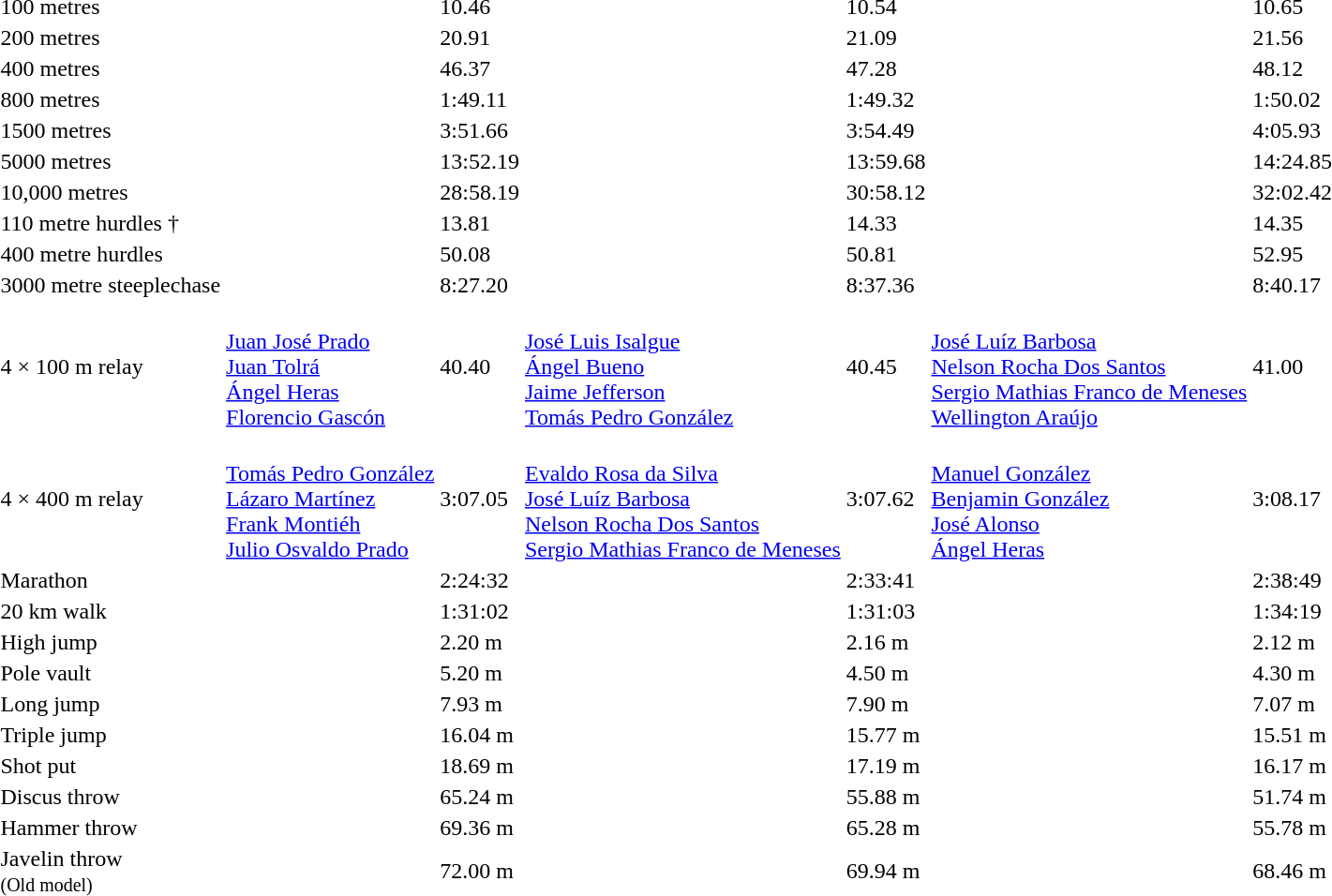<table>
<tr>
<td>100 metres</td>
<td></td>
<td>10.46</td>
<td></td>
<td>10.54</td>
<td></td>
<td>10.65</td>
</tr>
<tr>
<td>200 metres</td>
<td></td>
<td>20.91</td>
<td></td>
<td>21.09</td>
<td></td>
<td>21.56</td>
</tr>
<tr>
<td>400 metres</td>
<td></td>
<td>46.37</td>
<td></td>
<td>47.28</td>
<td></td>
<td>48.12</td>
</tr>
<tr>
<td>800 metres</td>
<td></td>
<td>1:49.11</td>
<td></td>
<td>1:49.32</td>
<td></td>
<td>1:50.02</td>
</tr>
<tr>
<td>1500 metres</td>
<td></td>
<td>3:51.66</td>
<td></td>
<td>3:54.49</td>
<td></td>
<td>4:05.93</td>
</tr>
<tr>
<td>5000 metres</td>
<td></td>
<td>13:52.19</td>
<td></td>
<td>13:59.68</td>
<td></td>
<td>14:24.85</td>
</tr>
<tr>
<td>10,000 metres</td>
<td></td>
<td>28:58.19</td>
<td></td>
<td>30:58.12</td>
<td></td>
<td>32:02.42</td>
</tr>
<tr>
<td>110 metre hurdles †</td>
<td></td>
<td>13.81</td>
<td></td>
<td>14.33</td>
<td></td>
<td>14.35</td>
</tr>
<tr>
<td>400 metre hurdles</td>
<td></td>
<td>50.08</td>
<td></td>
<td>50.81</td>
<td></td>
<td>52.95</td>
</tr>
<tr>
<td>3000 metre steeplechase</td>
<td></td>
<td>8:27.20</td>
<td></td>
<td>8:37.36</td>
<td></td>
<td>8:40.17</td>
</tr>
<tr>
<td>4 × 100 m relay</td>
<td><br><a href='#'>Juan José Prado</a><br><a href='#'>Juan Tolrá</a><br><a href='#'>Ángel Heras</a><br><a href='#'>Florencio Gascón</a></td>
<td>40.40</td>
<td><br><a href='#'>José Luis Isalgue</a><br><a href='#'>Ángel Bueno</a><br><a href='#'>Jaime Jefferson</a><br><a href='#'>Tomás Pedro González</a></td>
<td>40.45</td>
<td><br><a href='#'>José Luíz Barbosa</a><br><a href='#'>Nelson Rocha Dos Santos</a><br><a href='#'>Sergio Mathias Franco de Meneses</a><br><a href='#'>Wellington Araújo</a></td>
<td>41.00</td>
</tr>
<tr>
<td>4 × 400 m relay</td>
<td><br><a href='#'>Tomás Pedro González</a><br><a href='#'>Lázaro Martínez</a><br><a href='#'>Frank Montiéh</a><br><a href='#'>Julio Osvaldo Prado</a></td>
<td>3:07.05</td>
<td><br><a href='#'>Evaldo Rosa da Silva</a><br><a href='#'>José Luíz Barbosa</a><br><a href='#'>Nelson Rocha Dos Santos</a><br><a href='#'>Sergio Mathias Franco de Meneses</a></td>
<td>3:07.62</td>
<td><br><a href='#'>Manuel González</a><br><a href='#'>Benjamin González</a><br><a href='#'>José Alonso</a><br><a href='#'>Ángel Heras</a></td>
<td>3:08.17</td>
</tr>
<tr>
<td>Marathon</td>
<td></td>
<td>2:24:32</td>
<td></td>
<td>2:33:41</td>
<td></td>
<td>2:38:49</td>
</tr>
<tr>
<td>20 km walk</td>
<td></td>
<td>1:31:02</td>
<td></td>
<td>1:31:03</td>
<td></td>
<td>1:34:19</td>
</tr>
<tr>
<td>High jump</td>
<td></td>
<td>2.20 m</td>
<td></td>
<td>2.16 m</td>
<td></td>
<td>2.12 m</td>
</tr>
<tr>
<td>Pole vault</td>
<td></td>
<td>5.20 m</td>
<td></td>
<td>4.50 m</td>
<td></td>
<td>4.30 m</td>
</tr>
<tr>
<td>Long jump</td>
<td></td>
<td>7.93 m</td>
<td></td>
<td>7.90 m</td>
<td></td>
<td>7.07 m</td>
</tr>
<tr>
<td>Triple jump</td>
<td></td>
<td>16.04 m</td>
<td></td>
<td>15.77 m</td>
<td></td>
<td>15.51 m</td>
</tr>
<tr>
<td>Shot put</td>
<td></td>
<td>18.69 m</td>
<td></td>
<td>17.19 m</td>
<td></td>
<td>16.17 m</td>
</tr>
<tr>
<td>Discus throw</td>
<td></td>
<td>65.24 m</td>
<td></td>
<td>55.88 m</td>
<td></td>
<td>51.74 m</td>
</tr>
<tr>
<td>Hammer throw</td>
<td></td>
<td>69.36 m</td>
<td></td>
<td>65.28 m</td>
<td></td>
<td>55.78 m</td>
</tr>
<tr>
<td>Javelin throw<br><small>(Old model)</small></td>
<td></td>
<td>72.00 m</td>
<td></td>
<td>69.94 m</td>
<td></td>
<td>68.46 m</td>
</tr>
</table>
